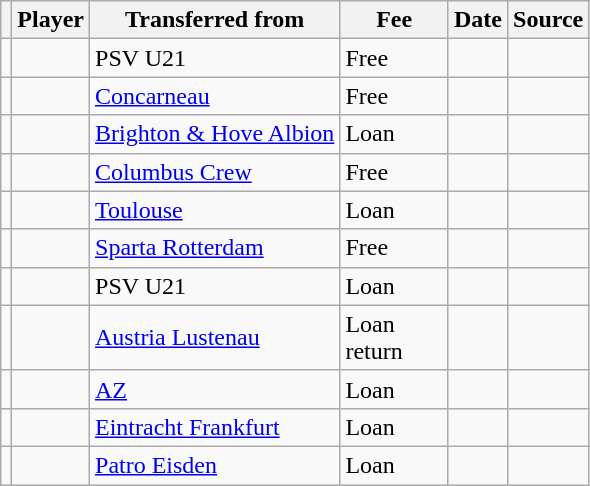<table class="wikitable plainrowheaders sortable">
<tr>
<th></th>
<th scope="col">Player</th>
<th>Transferred from</th>
<th style="width: 65px;">Fee</th>
<th scope="col">Date</th>
<th scope="col">Source</th>
</tr>
<tr>
<td align="center"></td>
<td></td>
<td> PSV U21</td>
<td>Free</td>
<td></td>
<td></td>
</tr>
<tr>
<td align="center"></td>
<td></td>
<td> <a href='#'>Concarneau</a></td>
<td>Free</td>
<td></td>
<td></td>
</tr>
<tr>
<td align="center"></td>
<td></td>
<td> <a href='#'>Brighton & Hove Albion</a></td>
<td>Loan</td>
<td></td>
<td></td>
</tr>
<tr>
<td align="center"></td>
<td></td>
<td> <a href='#'>Columbus Crew</a></td>
<td>Free</td>
<td></td>
<td></td>
</tr>
<tr>
<td align="center"></td>
<td></td>
<td> <a href='#'>Toulouse</a></td>
<td>Loan</td>
<td></td>
<td></td>
</tr>
<tr>
<td align="center"></td>
<td></td>
<td> <a href='#'>Sparta Rotterdam</a></td>
<td>Free</td>
<td></td>
<td></td>
</tr>
<tr>
<td align="center"></td>
<td></td>
<td> PSV U21</td>
<td>Loan</td>
<td></td>
<td></td>
</tr>
<tr>
<td align="center"></td>
<td></td>
<td> <a href='#'>Austria Lustenau</a></td>
<td>Loan return</td>
<td></td>
<td></td>
</tr>
<tr>
<td align="center"></td>
<td></td>
<td> <a href='#'>AZ</a></td>
<td>Loan</td>
<td></td>
<td></td>
</tr>
<tr>
<td align="center"></td>
<td></td>
<td> <a href='#'>Eintracht Frankfurt</a></td>
<td>Loan</td>
<td></td>
<td></td>
</tr>
<tr>
<td align="center"></td>
<td></td>
<td> <a href='#'>Patro Eisden</a></td>
<td>Loan</td>
<td></td>
<td></td>
</tr>
</table>
